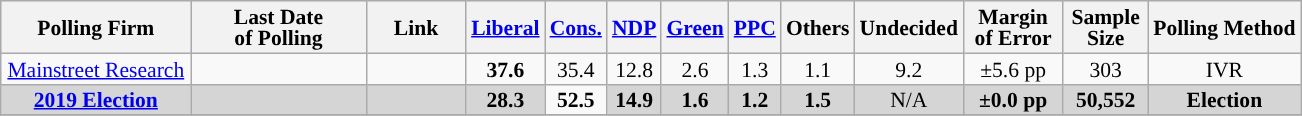<table class="wikitable sortable" style="text-align:center;font-size:90%;line-height:14px;">
<tr style="background:#e9e9e9;">
<th style="width:120px">Polling Firm</th>
<th style="width:110px">Last Date<br>of Polling</th>
<th style="width:60px" class="unsortable">Link</th>
<th style="background-color:"><a href='#'>Liberal</a></th>
<th style="background-color:"><a href='#'>Cons.</a></th>
<th style="background-color:"><a href='#'>NDP</a></th>
<th style="background-color:"><a href='#'>Green</a></th>
<th style="background-color:"><a href='#'><span>PPC</span></a></th>
<th style="background-color:">Others</th>
<th style="background-color:">Undecided</th>
<th style="width:60px;" class=unsortable>Margin<br>of Error</th>
<th style="width:50px;" class=unsortable>Sample<br>Size</th>
<th class=unsortable>Polling Method</th>
</tr>
<tr>
<td><a href='#'>Mainstreet Research</a></td>
<td></td>
<td></td>
<td><strong>37.6</strong></td>
<td>35.4</td>
<td>12.8</td>
<td>2.6</td>
<td>1.3</td>
<td>1.1</td>
<td>9.2</td>
<td>±5.6 pp</td>
<td>303</td>
<td>IVR</td>
</tr>
<tr>
<td style="background:#D5D5D5"><strong><a href='#'>2019 Election</a></strong></td>
<td style="background:#D5D5D5"><strong></strong></td>
<td style="background:#D5D5D5"></td>
<td style="background:#D5D5D5"><strong>28.3</strong></td>
<td><strong>52.5</strong></td>
<td style="background:#D5D5D5"><strong>14.9</strong></td>
<td style="background:#D5D5D5"><strong>1.6</strong></td>
<td style="background:#D5D5D5"><strong>1.2</strong></td>
<td style="background:#D5D5D5"><strong>1.5</strong></td>
<td style="background:#D5D5D5">N/A</td>
<td style="background:#D5D5D5"><strong>±0.0 pp</strong></td>
<td style="background:#D5D5D5"><strong>50,552</strong></td>
<td style="background:#D5D5D5"><strong>Election</strong></td>
</tr>
<tr>
</tr>
</table>
